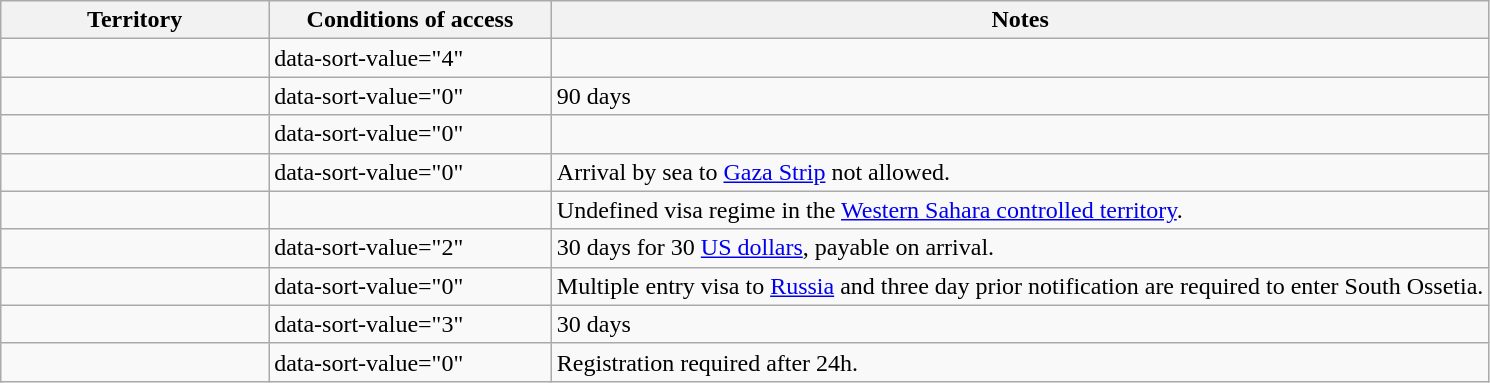<table class="wikitable" style="text-align: left; table-layout: fixed;">
<tr>
<th style="width:18%;">Territory</th>
<th style="width:19%;">Conditions of access</th>
<th>Notes</th>
</tr>
<tr>
<td></td>
<td>data-sort-value="4" </td>
<td></td>
</tr>
<tr>
<td></td>
<td>data-sort-value="0" </td>
<td>90 days</td>
</tr>
<tr>
<td></td>
<td>data-sort-value="0" </td>
<td></td>
</tr>
<tr>
<td></td>
<td>data-sort-value="0" </td>
<td>Arrival by sea to <a href='#'>Gaza Strip</a> not allowed.</td>
</tr>
<tr>
<td></td>
<td></td>
<td>Undefined visa regime in the <a href='#'>Western Sahara controlled territory</a>.</td>
</tr>
<tr>
<td></td>
<td>data-sort-value="2" </td>
<td>30 days for 30 <a href='#'>US dollars</a>, payable on arrival.</td>
</tr>
<tr>
<td></td>
<td>data-sort-value="0" </td>
<td>Multiple entry visa to <a href='#'>Russia</a> and three day prior notification are required to enter South Ossetia.</td>
</tr>
<tr>
<td></td>
<td>data-sort-value="3" </td>
<td>30 days</td>
</tr>
<tr>
<td></td>
<td>data-sort-value="0" </td>
<td>Registration required after 24h.</td>
</tr>
</table>
